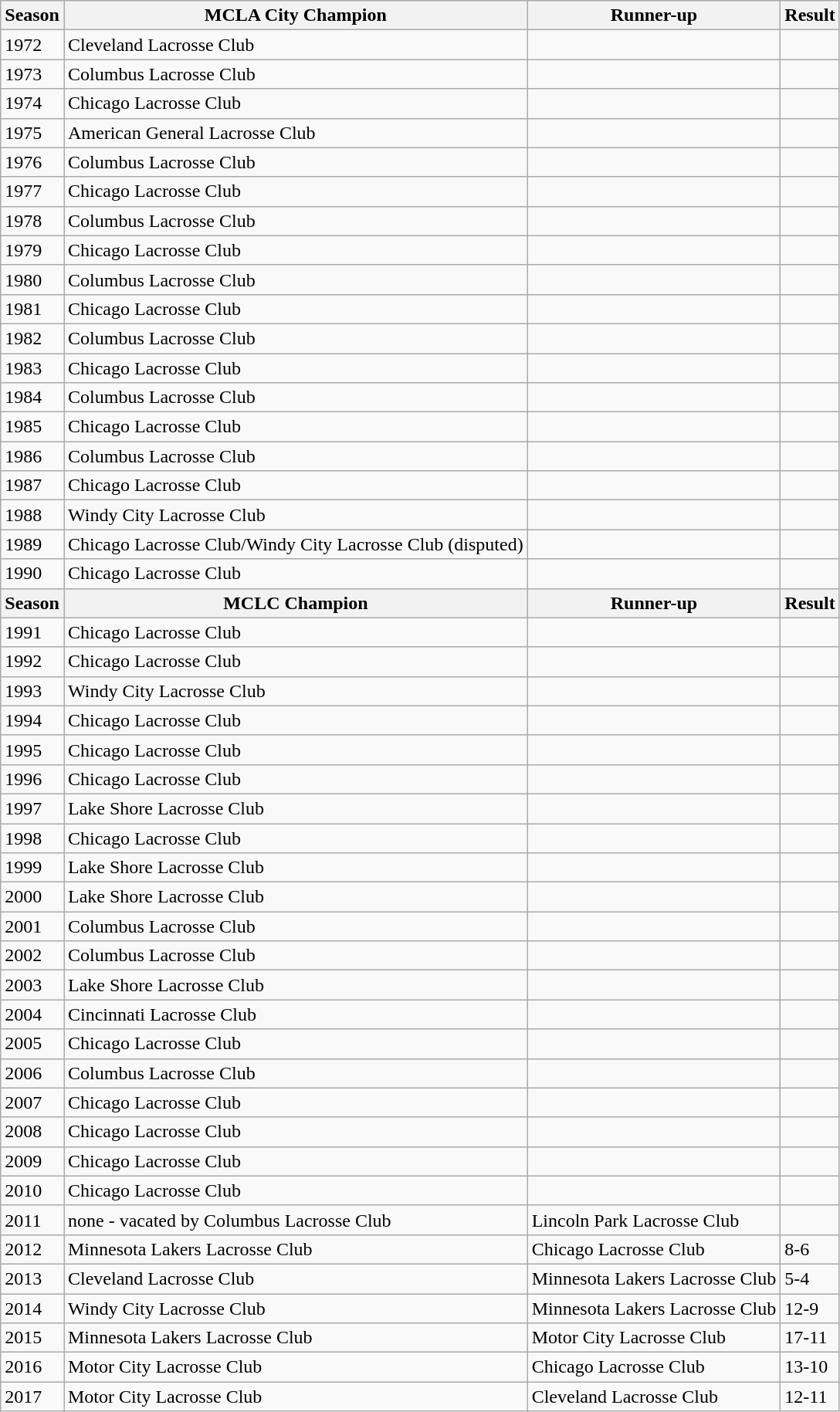<table class="wikitable">
<tr>
<th>Season</th>
<th>MCLA City Champion</th>
<th>Runner-up</th>
<th>Result</th>
</tr>
<tr>
<td>1972</td>
<td>Cleveland Lacrosse Club</td>
<td></td>
<td></td>
</tr>
<tr>
<td>1973</td>
<td>Columbus Lacrosse Club</td>
<td></td>
<td></td>
</tr>
<tr>
<td>1974</td>
<td>Chicago Lacrosse Club</td>
<td></td>
<td></td>
</tr>
<tr>
<td>1975</td>
<td>American General Lacrosse Club</td>
<td></td>
<td></td>
</tr>
<tr>
<td>1976</td>
<td>Columbus Lacrosse Club</td>
<td></td>
<td></td>
</tr>
<tr>
<td>1977</td>
<td>Chicago Lacrosse Club</td>
<td></td>
<td></td>
</tr>
<tr>
<td>1978</td>
<td>Columbus Lacrosse Club</td>
<td></td>
<td></td>
</tr>
<tr>
<td>1979</td>
<td>Chicago Lacrosse Club</td>
<td></td>
<td></td>
</tr>
<tr>
<td>1980</td>
<td>Columbus Lacrosse Club</td>
<td></td>
<td></td>
</tr>
<tr>
<td>1981</td>
<td>Chicago Lacrosse Club</td>
<td></td>
<td></td>
</tr>
<tr>
<td>1982</td>
<td>Columbus Lacrosse Club</td>
<td></td>
<td></td>
</tr>
<tr>
<td>1983</td>
<td>Chicago Lacrosse Club</td>
<td></td>
<td></td>
</tr>
<tr>
<td>1984</td>
<td>Columbus Lacrosse Club</td>
<td></td>
<td></td>
</tr>
<tr>
<td>1985</td>
<td>Chicago Lacrosse Club</td>
<td></td>
<td></td>
</tr>
<tr>
<td>1986</td>
<td>Columbus Lacrosse Club</td>
<td></td>
<td></td>
</tr>
<tr>
<td>1987</td>
<td>Chicago Lacrosse Club</td>
<td></td>
<td></td>
</tr>
<tr>
<td>1988</td>
<td>Windy City Lacrosse Club</td>
<td></td>
<td></td>
</tr>
<tr>
<td>1989</td>
<td>Chicago Lacrosse Club/Windy City Lacrosse Club (disputed)</td>
<td></td>
<td></td>
</tr>
<tr>
<td>1990</td>
<td>Chicago Lacrosse Club</td>
<td></td>
<td></td>
</tr>
<tr>
<th>Season</th>
<th>MCLC Champion</th>
<th>Runner-up</th>
<th>Result</th>
</tr>
<tr>
<td>1991</td>
<td>Chicago Lacrosse Club</td>
<td></td>
<td></td>
</tr>
<tr>
<td>1992</td>
<td>Chicago Lacrosse Club</td>
<td></td>
<td></td>
</tr>
<tr>
<td>1993</td>
<td>Windy City Lacrosse Club</td>
<td></td>
<td></td>
</tr>
<tr>
<td>1994</td>
<td>Chicago Lacrosse Club</td>
<td></td>
<td></td>
</tr>
<tr>
<td>1995</td>
<td>Chicago Lacrosse Club</td>
<td></td>
<td></td>
</tr>
<tr>
<td>1996</td>
<td>Chicago Lacrosse Club</td>
<td></td>
<td></td>
</tr>
<tr>
<td>1997</td>
<td>Lake Shore Lacrosse Club</td>
<td></td>
<td></td>
</tr>
<tr>
<td>1998</td>
<td>Chicago Lacrosse Club</td>
<td></td>
<td></td>
</tr>
<tr>
<td>1999</td>
<td>Lake Shore Lacrosse Club</td>
<td></td>
<td></td>
</tr>
<tr>
<td>2000</td>
<td>Lake Shore Lacrosse Club</td>
<td></td>
<td></td>
</tr>
<tr>
<td>2001</td>
<td>Columbus Lacrosse Club</td>
<td></td>
<td></td>
</tr>
<tr>
<td>2002</td>
<td>Columbus Lacrosse Club</td>
<td></td>
<td></td>
</tr>
<tr>
<td>2003</td>
<td>Lake Shore Lacrosse Club</td>
<td></td>
<td></td>
</tr>
<tr>
<td>2004</td>
<td>Cincinnati Lacrosse Club</td>
<td></td>
<td></td>
</tr>
<tr>
<td>2005</td>
<td>Chicago Lacrosse Club</td>
<td></td>
<td></td>
</tr>
<tr>
<td>2006</td>
<td>Columbus Lacrosse Club</td>
<td></td>
<td></td>
</tr>
<tr>
<td>2007</td>
<td>Chicago Lacrosse Club</td>
<td></td>
<td></td>
</tr>
<tr>
<td>2008</td>
<td>Chicago Lacrosse Club</td>
<td></td>
<td></td>
</tr>
<tr>
<td>2009</td>
<td>Chicago Lacrosse Club</td>
<td></td>
<td></td>
</tr>
<tr>
<td>2010</td>
<td>Chicago Lacrosse Club</td>
<td></td>
<td></td>
</tr>
<tr>
<td>2011</td>
<td>none - vacated by Columbus Lacrosse Club</td>
<td>Lincoln Park Lacrosse Club</td>
<td></td>
</tr>
<tr>
<td>2012</td>
<td>Minnesota Lakers Lacrosse Club</td>
<td>Chicago Lacrosse Club</td>
<td>8-6</td>
</tr>
<tr>
<td>2013</td>
<td>Cleveland Lacrosse Club</td>
<td>Minnesota Lakers Lacrosse Club</td>
<td>5-4</td>
</tr>
<tr>
<td>2014</td>
<td>Windy City Lacrosse Club</td>
<td>Minnesota Lakers Lacrosse Club</td>
<td>12-9</td>
</tr>
<tr>
<td>2015</td>
<td>Minnesota Lakers Lacrosse Club</td>
<td>Motor City Lacrosse Club</td>
<td>17-11</td>
</tr>
<tr>
<td>2016</td>
<td>Motor City Lacrosse Club</td>
<td>Chicago Lacrosse Club</td>
<td>13-10</td>
</tr>
<tr>
<td>2017</td>
<td>Motor City Lacrosse Club</td>
<td>Cleveland Lacrosse Club</td>
<td>12-11</td>
</tr>
</table>
